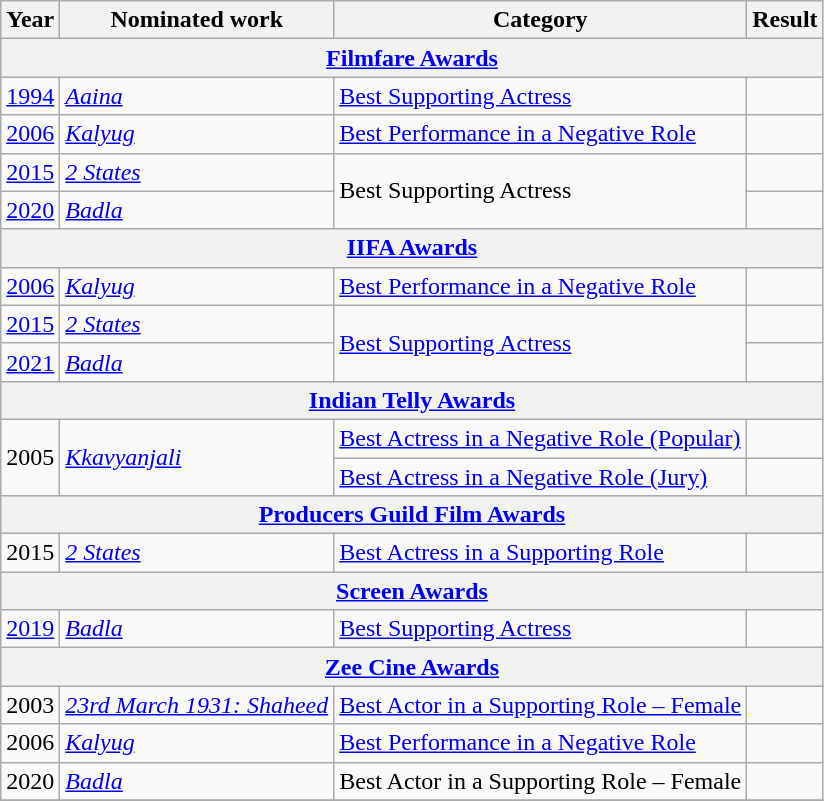<table class="wikitable sortable">
<tr>
<th>Year</th>
<th>Nominated work</th>
<th>Category</th>
<th>Result</th>
</tr>
<tr>
<th colspan="4"><a href='#'>Filmfare Awards</a></th>
</tr>
<tr>
<td><a href='#'>1994</a></td>
<td><em><a href='#'>Aaina</a></em></td>
<td><a href='#'>Best Supporting Actress</a></td>
<td></td>
</tr>
<tr>
<td><a href='#'>2006</a></td>
<td><em><a href='#'>Kalyug</a></em></td>
<td><a href='#'>Best Performance in a Negative Role</a></td>
<td></td>
</tr>
<tr>
<td><a href='#'>2015</a></td>
<td><em><a href='#'>2 States</a></em></td>
<td rowspan="2">Best Supporting Actress</td>
<td></td>
</tr>
<tr>
<td><a href='#'>2020</a></td>
<td><em><a href='#'>Badla</a></em></td>
<td></td>
</tr>
<tr>
<th colspan="4"><a href='#'>IIFA Awards</a></th>
</tr>
<tr>
<td><a href='#'>2006</a></td>
<td><em><a href='#'>Kalyug</a></em></td>
<td><a href='#'>Best Performance in a Negative Role</a></td>
<td></td>
</tr>
<tr>
<td><a href='#'>2015</a></td>
<td><em><a href='#'>2 States</a></em></td>
<td rowspan="2"><a href='#'>Best Supporting Actress</a></td>
<td></td>
</tr>
<tr>
<td><a href='#'>2021</a></td>
<td><em><a href='#'>Badla</a></em></td>
<td></td>
</tr>
<tr>
<th colspan="4"><a href='#'>Indian Telly Awards</a></th>
</tr>
<tr>
<td rowspan="2">2005</td>
<td rowspan="2"><em><a href='#'>Kkavyanjali</a></em></td>
<td><a href='#'>Best Actress in a Negative Role (Popular)</a></td>
<td></td>
</tr>
<tr>
<td><a href='#'>Best Actress in a Negative Role (Jury)</a></td>
<td></td>
</tr>
<tr>
<th colspan="4"><a href='#'>Producers Guild Film Awards</a></th>
</tr>
<tr>
<td>2015</td>
<td><em><a href='#'>2 States</a></em></td>
<td><a href='#'>Best Actress in a Supporting Role</a></td>
<td></td>
</tr>
<tr>
<th colspan="4"><a href='#'>Screen Awards</a></th>
</tr>
<tr>
<td><a href='#'>2019</a></td>
<td><em><a href='#'>Badla</a></em></td>
<td><a href='#'>Best Supporting Actress</a></td>
<td></td>
</tr>
<tr>
<th colspan="4"><a href='#'>Zee Cine Awards</a></th>
</tr>
<tr>
<td>2003</td>
<td><em><a href='#'>23rd March 1931: Shaheed</a></em></td>
<td><a href='#'>Best Actor in a Supporting Role – Female</a></td>
<td></td>
</tr>
<tr>
<td>2006</td>
<td><em><a href='#'>Kalyug</a></em></td>
<td><a href='#'>Best Performance in a Negative Role</a></td>
<td></td>
</tr>
<tr>
<td>2020</td>
<td><em><a href='#'>Badla</a></em></td>
<td>Best Actor in a Supporting Role – Female</td>
<td></td>
</tr>
<tr>
</tr>
</table>
